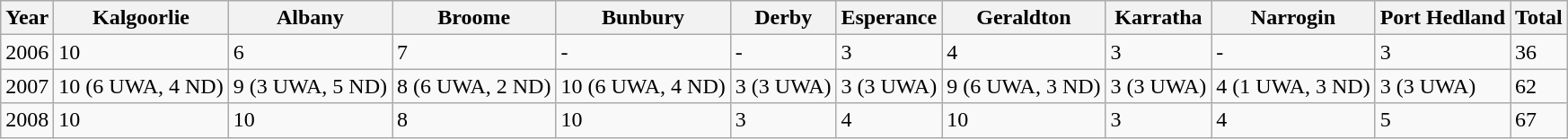<table class="wikitable">
<tr>
<th>Year</th>
<th>Kalgoorlie</th>
<th>Albany</th>
<th>Broome</th>
<th>Bunbury</th>
<th>Derby</th>
<th>Esperance</th>
<th>Geraldton</th>
<th>Karratha</th>
<th>Narrogin</th>
<th>Port Hedland</th>
<th>Total</th>
</tr>
<tr>
<td>2006</td>
<td>10</td>
<td>6</td>
<td>7</td>
<td>-</td>
<td>-</td>
<td>3</td>
<td>4</td>
<td>3</td>
<td>-</td>
<td>3</td>
<td>36</td>
</tr>
<tr>
<td>2007</td>
<td>10 (6 UWA, 4 ND)</td>
<td>9 (3 UWA, 5 ND)</td>
<td>8 (6 UWA, 2 ND)</td>
<td>10 (6 UWA, 4 ND)</td>
<td>3 (3 UWA)</td>
<td>3 (3 UWA)</td>
<td>9 (6 UWA, 3 ND)</td>
<td>3 (3 UWA)</td>
<td>4 (1 UWA, 3 ND)</td>
<td>3 (3 UWA)</td>
<td>62</td>
</tr>
<tr>
<td>2008</td>
<td>10</td>
<td>10</td>
<td>8</td>
<td>10</td>
<td>3</td>
<td>4</td>
<td>10</td>
<td>3</td>
<td>4</td>
<td>5</td>
<td>67</td>
</tr>
</table>
